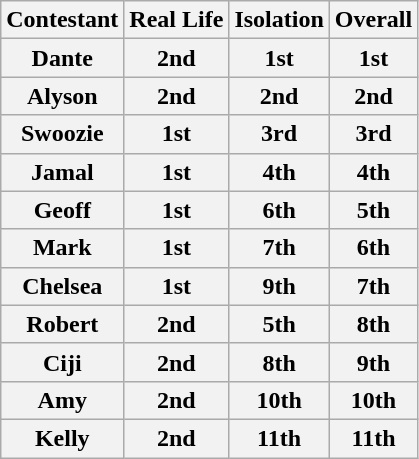<table class="wikitable">
<tr>
<th>Contestant</th>
<th>Real Life</th>
<th>Isolation</th>
<th>Overall</th>
</tr>
<tr>
<th>Dante</th>
<th>2nd</th>
<th>1st</th>
<th>1st</th>
</tr>
<tr>
<th>Alyson</th>
<th>2nd</th>
<th>2nd</th>
<th>2nd</th>
</tr>
<tr>
<th>Swoozie</th>
<th>1st</th>
<th>3rd</th>
<th>3rd</th>
</tr>
<tr>
<th>Jamal</th>
<th>1st</th>
<th>4th</th>
<th>4th</th>
</tr>
<tr>
<th>Geoff</th>
<th>1st</th>
<th>6th</th>
<th>5th</th>
</tr>
<tr>
<th>Mark</th>
<th>1st</th>
<th>7th</th>
<th>6th</th>
</tr>
<tr>
<th>Chelsea</th>
<th>1st</th>
<th>9th</th>
<th>7th</th>
</tr>
<tr>
<th>Robert</th>
<th>2nd</th>
<th>5th</th>
<th>8th</th>
</tr>
<tr>
<th>Ciji</th>
<th>2nd</th>
<th>8th</th>
<th>9th</th>
</tr>
<tr>
<th>Amy</th>
<th>2nd</th>
<th>10th</th>
<th>10th</th>
</tr>
<tr>
<th>Kelly</th>
<th>2nd</th>
<th>11th</th>
<th>11th</th>
</tr>
</table>
